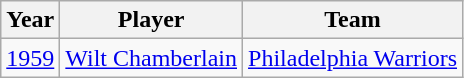<table class="wikitable">
<tr>
<th>Year</th>
<th>Player</th>
<th>Team</th>
</tr>
<tr>
<td><a href='#'>1959</a></td>
<td><a href='#'>Wilt Chamberlain</a></td>
<td><a href='#'>Philadelphia Warriors</a></td>
</tr>
</table>
